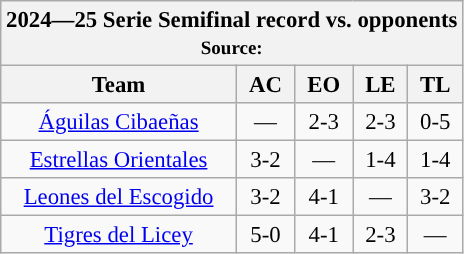<table class="wikitable" style="font-size:95%; text-align:center;">
<tr>
<th colspan=5>2024—25 Serie Semifinal record vs. opponents<br><small>Source: </small></th>
</tr>
<tr>
<th style="width:150px;">Team</th>
<th>AC</th>
<th>EO</th>
<th>LE</th>
<th>TL</th>
</tr>
<tr>
<td><a href='#'>Águilas Cibaeñas</a></td>
<td>—</td>
<td>2-3</td>
<td>2-3</td>
<td>0-5</td>
</tr>
<tr>
<td><a href='#'>Estrellas Orientales</a></td>
<td>3-2</td>
<td>—</td>
<td>1-4</td>
<td>1-4</td>
</tr>
<tr>
<td><a href='#'>Leones del Escogido</a></td>
<td>3-2</td>
<td>4-1</td>
<td>—</td>
<td>3-2</td>
</tr>
<tr>
<td><a href='#'>Tigres del Licey</a></td>
<td>5-0</td>
<td>4-1</td>
<td>2-3</td>
<td>—</td>
</tr>
</table>
